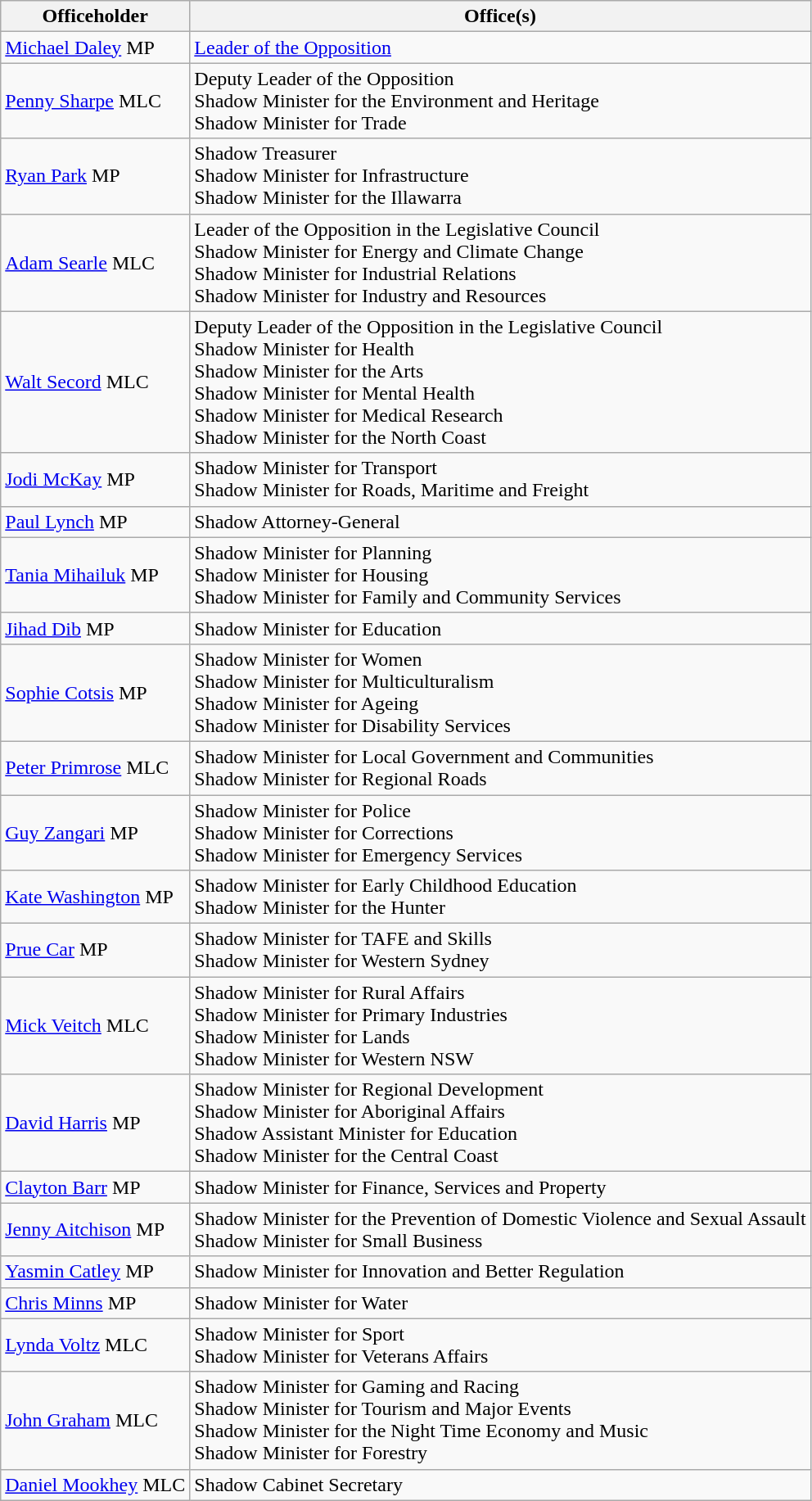<table class="wikitable">
<tr>
<th>Officeholder</th>
<th>Office(s)</th>
</tr>
<tr>
<td><a href='#'>Michael Daley</a> MP</td>
<td><a href='#'>Leader of the Opposition</a></td>
</tr>
<tr>
<td><a href='#'>Penny Sharpe</a> MLC</td>
<td>Deputy Leader of the Opposition<br>Shadow Minister for the Environment and Heritage<br>Shadow Minister for Trade</td>
</tr>
<tr>
<td><a href='#'>Ryan Park</a> MP</td>
<td>Shadow Treasurer<br>Shadow Minister for Infrastructure<br>Shadow Minister for the Illawarra</td>
</tr>
<tr>
<td><a href='#'>Adam Searle</a> MLC</td>
<td>Leader of the Opposition in the Legislative Council<br>Shadow Minister for Energy and Climate Change<br>Shadow Minister for Industrial Relations<br>Shadow Minister for Industry and Resources</td>
</tr>
<tr>
<td><a href='#'>Walt Secord</a> MLC</td>
<td>Deputy Leader of the Opposition in the Legislative Council<br>Shadow Minister for Health<br>Shadow Minister for the Arts<br>Shadow Minister for Mental Health<br>Shadow Minister for Medical Research<br>Shadow Minister for the North Coast</td>
</tr>
<tr>
<td><a href='#'>Jodi McKay</a> MP</td>
<td>Shadow Minister for Transport<br>Shadow Minister for Roads, Maritime and Freight</td>
</tr>
<tr>
<td><a href='#'>Paul Lynch</a> MP</td>
<td>Shadow Attorney-General</td>
</tr>
<tr>
<td><a href='#'>Tania Mihailuk</a> MP</td>
<td>Shadow Minister for Planning<br>Shadow Minister for Housing<br>Shadow Minister for Family and Community Services</td>
</tr>
<tr>
<td><a href='#'>Jihad Dib</a> MP</td>
<td>Shadow Minister for Education</td>
</tr>
<tr>
<td><a href='#'>Sophie Cotsis</a> MP</td>
<td>Shadow Minister for Women<br>Shadow Minister for Multiculturalism<br>Shadow Minister for Ageing<br>Shadow Minister for Disability Services</td>
</tr>
<tr>
<td><a href='#'>Peter Primrose</a> MLC</td>
<td>Shadow Minister for Local Government and Communities<br>Shadow Minister for Regional Roads</td>
</tr>
<tr>
<td><a href='#'>Guy Zangari</a> MP</td>
<td>Shadow Minister for Police<br>Shadow Minister for Corrections<br>Shadow Minister for Emergency Services</td>
</tr>
<tr>
<td><a href='#'>Kate Washington</a> MP</td>
<td>Shadow Minister for Early Childhood Education<br>Shadow Minister for the Hunter</td>
</tr>
<tr>
<td><a href='#'>Prue Car</a> MP</td>
<td>Shadow Minister for TAFE and Skills<br>Shadow Minister for Western Sydney</td>
</tr>
<tr>
<td><a href='#'>Mick Veitch</a> MLC</td>
<td>Shadow Minister for Rural Affairs<br>Shadow Minister for Primary Industries<br>Shadow Minister for Lands<br>Shadow Minister for Western NSW</td>
</tr>
<tr>
<td><a href='#'>David Harris</a> MP</td>
<td>Shadow Minister for Regional Development<br>Shadow Minister for Aboriginal Affairs<br>Shadow Assistant Minister for Education<br>Shadow Minister for the Central Coast</td>
</tr>
<tr>
<td><a href='#'>Clayton Barr</a> MP</td>
<td>Shadow Minister for Finance, Services and Property</td>
</tr>
<tr>
<td><a href='#'>Jenny Aitchison</a> MP</td>
<td>Shadow Minister for the Prevention of Domestic Violence and Sexual Assault<br>Shadow Minister for Small Business</td>
</tr>
<tr>
<td><a href='#'>Yasmin Catley</a> MP</td>
<td>Shadow Minister for Innovation and Better Regulation</td>
</tr>
<tr>
<td><a href='#'>Chris Minns</a> MP</td>
<td>Shadow Minister for Water</td>
</tr>
<tr>
<td><a href='#'>Lynda Voltz</a> MLC</td>
<td>Shadow Minister for Sport<br>Shadow Minister for Veterans Affairs</td>
</tr>
<tr>
<td><a href='#'>John Graham</a> MLC</td>
<td>Shadow Minister for Gaming and Racing<br>Shadow Minister for Tourism and Major Events<br>Shadow Minister for the Night Time Economy and Music<br>Shadow Minister for Forestry</td>
</tr>
<tr>
<td><a href='#'>Daniel Mookhey</a> MLC</td>
<td>Shadow Cabinet Secretary</td>
</tr>
</table>
